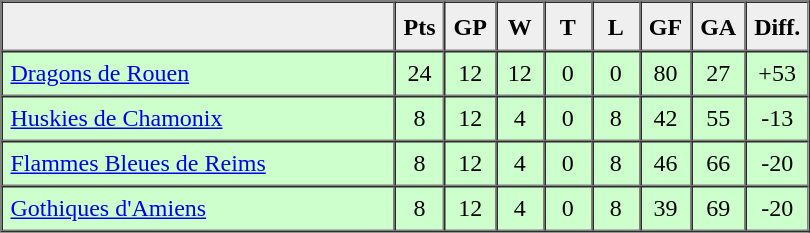<table border=1 cellpadding=5 cellspacing=0>
<tr>
<th bgcolor="#efefef" width="250">　</th>
<th bgcolor="#efefef" width="20">Pts</th>
<th bgcolor="#efefef" width="20">GP</th>
<th bgcolor="#efefef" width="20">W</th>
<th bgcolor="#efefef" width="20">T</th>
<th bgcolor="#efefef" width="20">L</th>
<th bgcolor="#efefef" width="20">GF</th>
<th bgcolor="#efefef" width="20">GA</th>
<th bgcolor="#efefef" width="20">Diff.</th>
</tr>
<tr align=center bgcolor="#ccffcc">
<td align=left><a href='#'>Dragons de Rouen</a></td>
<td>24</td>
<td>12</td>
<td>12</td>
<td>0</td>
<td>0</td>
<td>80</td>
<td>27</td>
<td>+53</td>
</tr>
<tr align=center bgcolor="#ccffcc">
<td align=left><a href='#'>Huskies de Chamonix</a></td>
<td>8</td>
<td>12</td>
<td>4</td>
<td>0</td>
<td>8</td>
<td>42</td>
<td>55</td>
<td>-13</td>
</tr>
<tr align=center bgcolor="#ccffcc">
<td align=left><a href='#'>Flammes Bleues de Reims</a></td>
<td>8</td>
<td>12</td>
<td>4</td>
<td>0</td>
<td>8</td>
<td>46</td>
<td>66</td>
<td>-20</td>
</tr>
<tr align=center bgcolor="#ccffcc">
<td align=left><a href='#'>Gothiques d'Amiens</a></td>
<td>8</td>
<td>12</td>
<td>4</td>
<td>0</td>
<td>8</td>
<td>39</td>
<td>69</td>
<td>-20</td>
</tr>
</table>
